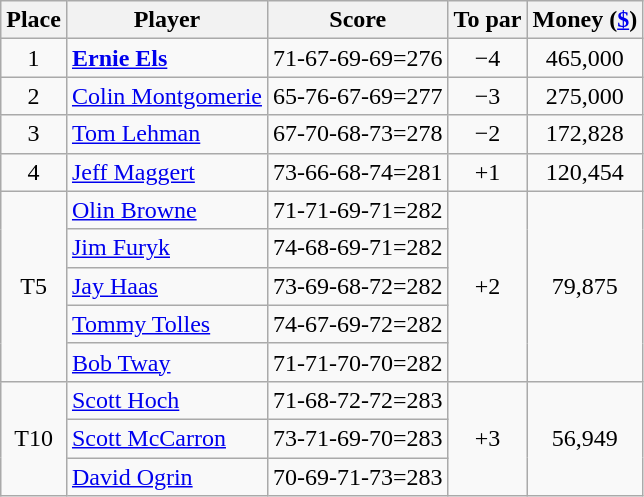<table class="wikitable">
<tr>
<th>Place</th>
<th>Player</th>
<th>Score</th>
<th>To par</th>
<th>Money (<a href='#'>$</a>)</th>
</tr>
<tr>
<td align=center>1</td>
<td> <strong><a href='#'>Ernie Els</a></strong></td>
<td>71-67-69-69=276</td>
<td align=center>−4</td>
<td align=center>465,000</td>
</tr>
<tr>
<td align=center>2</td>
<td> <a href='#'>Colin Montgomerie</a></td>
<td>65-76-67-69=277</td>
<td align=center>−3</td>
<td align=center>275,000</td>
</tr>
<tr>
<td align=center>3</td>
<td> <a href='#'>Tom Lehman</a></td>
<td>67-70-68-73=278</td>
<td align=center>−2</td>
<td align=center>172,828</td>
</tr>
<tr>
<td align=center>4</td>
<td> <a href='#'>Jeff Maggert</a></td>
<td>73-66-68-74=281</td>
<td align=center>+1</td>
<td align=center>120,454</td>
</tr>
<tr>
<td align=center rowspan="5">T5</td>
<td> <a href='#'>Olin Browne</a></td>
<td>71-71-69-71=282</td>
<td rowspan="5" align=center>+2</td>
<td rowspan="5" align=center>79,875</td>
</tr>
<tr>
<td> <a href='#'>Jim Furyk</a></td>
<td>74-68-69-71=282</td>
</tr>
<tr>
<td> <a href='#'>Jay Haas</a></td>
<td>73-69-68-72=282</td>
</tr>
<tr>
<td> <a href='#'>Tommy Tolles</a></td>
<td>74-67-69-72=282</td>
</tr>
<tr>
<td> <a href='#'>Bob Tway</a></td>
<td>71-71-70-70=282</td>
</tr>
<tr>
<td align=center rowspan="3">T10</td>
<td> <a href='#'>Scott Hoch</a></td>
<td>71-68-72-72=283</td>
<td rowspan="3" align=center>+3</td>
<td rowspan="3" align=center>56,949</td>
</tr>
<tr>
<td> <a href='#'>Scott McCarron</a></td>
<td>73-71-69-70=283</td>
</tr>
<tr>
<td> <a href='#'>David Ogrin</a></td>
<td>70-69-71-73=283</td>
</tr>
</table>
